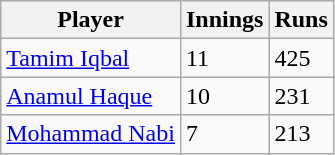<table class="wikitable">
<tr>
<th>Player</th>
<th>Innings</th>
<th>Runs</th>
</tr>
<tr>
<td><a href='#'>Tamim Iqbal</a></td>
<td>11</td>
<td>425</td>
</tr>
<tr>
<td><a href='#'>Anamul Haque</a></td>
<td>10</td>
<td>231</td>
</tr>
<tr>
<td><a href='#'>Mohammad Nabi</a></td>
<td>7</td>
<td>213</td>
</tr>
</table>
